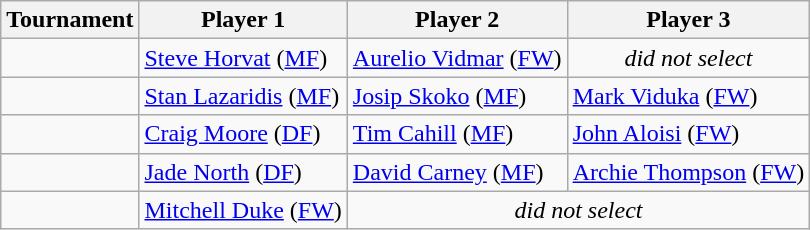<table class="wikitable">
<tr>
<th>Tournament</th>
<th>Player 1</th>
<th>Player 2</th>
<th>Player 3</th>
</tr>
<tr>
<td></td>
<td><a href='#'>Steve Horvat</a> (<a href='#'>MF</a>)</td>
<td><a href='#'>Aurelio Vidmar</a> (<a href='#'>FW</a>)</td>
<td align="center"><em>did not select</em></td>
</tr>
<tr>
<td></td>
<td><a href='#'>Stan Lazaridis</a> (<a href='#'>MF</a>)</td>
<td><a href='#'>Josip Skoko</a> (<a href='#'>MF</a>)</td>
<td><a href='#'>Mark Viduka</a> (<a href='#'>FW</a>)</td>
</tr>
<tr>
<td></td>
<td><a href='#'>Craig Moore</a> (<a href='#'>DF</a>)</td>
<td><a href='#'>Tim Cahill</a> (<a href='#'>MF</a>)</td>
<td><a href='#'>John Aloisi</a> (<a href='#'>FW</a>)</td>
</tr>
<tr>
<td></td>
<td><a href='#'>Jade North</a> (<a href='#'>DF</a>)</td>
<td><a href='#'>David Carney</a> (<a href='#'>MF</a>)</td>
<td><a href='#'>Archie Thompson</a> (<a href='#'>FW</a>)</td>
</tr>
<tr>
<td></td>
<td><a href='#'>Mitchell Duke</a> (<a href='#'>FW</a>)</td>
<td colspan="2" align="center"><em>did not select</em></td>
</tr>
</table>
